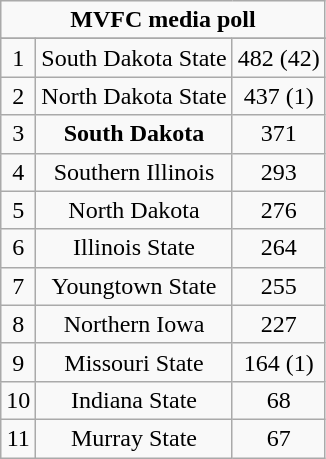<table class="wikitable" style="display: inline-table;">
<tr>
<td align="center" Colspan="3"><strong>MVFC media poll</strong></td>
</tr>
<tr align="center">
</tr>
<tr align="center">
<td>1</td>
<td>South Dakota State</td>
<td>482 (42)</td>
</tr>
<tr align="center">
<td>2</td>
<td>North Dakota State</td>
<td>437 (1)</td>
</tr>
<tr align="center">
<td>3</td>
<td><strong>South Dakota</strong></td>
<td>371</td>
</tr>
<tr align="center">
<td>4</td>
<td>Southern Illinois</td>
<td>293</td>
</tr>
<tr align="center">
<td>5</td>
<td>North Dakota</td>
<td>276</td>
</tr>
<tr align="center">
<td>6</td>
<td>Illinois State</td>
<td>264</td>
</tr>
<tr align="center">
<td>7</td>
<td>Youngtown State</td>
<td>255</td>
</tr>
<tr align="center">
<td>8</td>
<td>Northern Iowa</td>
<td>227</td>
</tr>
<tr align="center">
<td>9</td>
<td>Missouri State</td>
<td>164 (1)</td>
</tr>
<tr align="center">
<td>10</td>
<td>Indiana State</td>
<td>68</td>
</tr>
<tr align="center">
<td>11</td>
<td>Murray State</td>
<td>67</td>
</tr>
</table>
